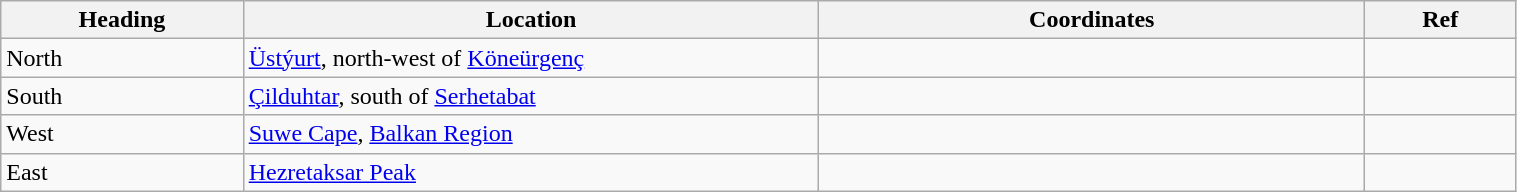<table class="wikitable" width="80%">
<tr>
<th width="8%">Heading</th>
<th width="19%">Location</th>
<th width="18%" class="unsortable">Coordinates</th>
<th width="5%"  class="unsortable">Ref</th>
</tr>
<tr class="vcard">
<td>North</td>
<td class="fn org"><a href='#'>Üstýurt</a>, north-west of <a href='#'>Köneürgenç</a></td>
<td></td>
</tr>
<tr class="vcard">
<td>South</td>
<td class="fn org"><a href='#'>Çilduhtar</a>, south of <a href='#'>Serhetabat</a></td>
<td></td>
<td></td>
</tr>
<tr class="vcard">
<td>West</td>
<td class="fn org"><a href='#'>Suwe Cape</a>, <a href='#'>Balkan Region</a></td>
<td></td>
<td></td>
</tr>
<tr class="vcard">
<td>East</td>
<td class="fn org"><a href='#'>Hezretaksar Peak</a></td>
<td></td>
<td></td>
</tr>
</table>
